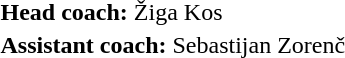<table>
<tr>
<td><strong>Head coach:</strong> Žiga Kos</td>
</tr>
<tr>
<td><strong>Assistant coach:</strong> Sebastijan Zorenč</td>
</tr>
<tr>
</tr>
</table>
